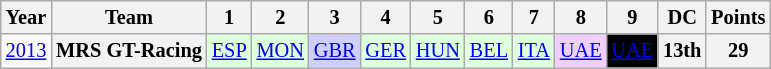<table class="wikitable" style="text-align:center; font-size:85%">
<tr>
<th>Year</th>
<th>Team</th>
<th>1</th>
<th>2</th>
<th>3</th>
<th>4</th>
<th>5</th>
<th>6</th>
<th>7</th>
<th>8</th>
<th>9</th>
<th>DC</th>
<th>Points</th>
</tr>
<tr>
<td><a href='#'>2013</a></td>
<th nowrap>MRS GT-Racing</th>
<td style="background:#DFFFDF;"><a href='#'>ESP</a><br></td>
<td style="background:#DFFFDF;"><a href='#'>MON</a><br></td>
<td style="background:#CFCFFF;"><a href='#'>GBR</a><br></td>
<td style="background:#DFFFDF;"><a href='#'>GER</a><br></td>
<td style="background:#DFFFDF;"><a href='#'>HUN</a><br></td>
<td style="background:#DFFFDF;"><a href='#'>BEL</a><br></td>
<td style="background:#DFFFDF;"><a href='#'>ITA</a><br></td>
<td style="background:#EFCFFF;"><a href='#'>UAE</a><br></td>
<td style="background:#000000; color:white"><a href='#'><span>UAE</span></a><br></td>
<th>13th</th>
<th>29</th>
</tr>
</table>
